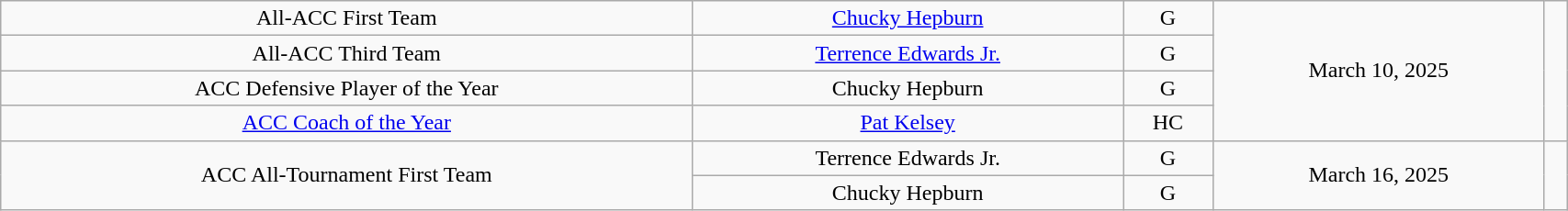<table class="wikitable" style="width: 90%;text-align: center;">
<tr align="center">
<td rowspan="1">All-ACC First Team</td>
<td><a href='#'>Chucky Hepburn</a></td>
<td>G</td>
<td rowspan="4">March 10, 2025</td>
<td rowspan="4"></td>
</tr>
<tr align="center">
<td rowspan="1">All-ACC Third Team</td>
<td><a href='#'>Terrence Edwards Jr.</a></td>
<td>G</td>
</tr>
<tr align="center">
<td rowspan="1">ACC Defensive Player of the Year</td>
<td>Chucky Hepburn</td>
<td>G</td>
</tr>
<tr align="center">
<td rowspan="1"><a href='#'>ACC Coach of the Year</a></td>
<td><a href='#'>Pat Kelsey</a></td>
<td>HC</td>
</tr>
<tr align="center">
<td rowspan="2">ACC All-Tournament First Team</td>
<td>Terrence Edwards Jr.</td>
<td>G</td>
<td rowspan="2">March 16, 2025</td>
<td rowspan="2"></td>
</tr>
<tr align="center">
<td>Chucky Hepburn</td>
<td>G</td>
</tr>
</table>
